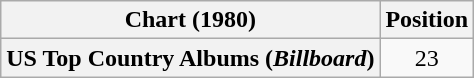<table class="wikitable plainrowheaders" style="text-align:center">
<tr>
<th scope="col">Chart (1980)</th>
<th scope="col">Position</th>
</tr>
<tr>
<th scope="row">US Top Country Albums (<em>Billboard</em>)</th>
<td>23</td>
</tr>
</table>
